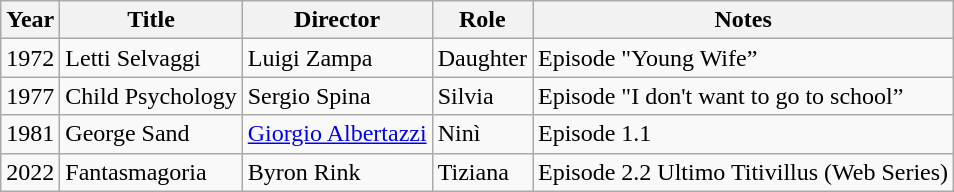<table class="wikitable sortable">
<tr>
<th>Year</th>
<th>Title</th>
<th>Director</th>
<th>Role</th>
<th>Notes</th>
</tr>
<tr>
<td>1972</td>
<td>Letti Selvaggi</td>
<td>Luigi Zampa</td>
<td>Daughter</td>
<td>Episode "Young Wife”</td>
</tr>
<tr>
<td>1977</td>
<td>Child Psychology</td>
<td>Sergio Spina</td>
<td>Silvia</td>
<td>Episode "I don't want to go to school”</td>
</tr>
<tr>
<td>1981</td>
<td>George Sand</td>
<td><a href='#'>Giorgio Albertazzi</a></td>
<td>Ninì</td>
<td>Episode 1.1</td>
</tr>
<tr>
<td>2022</td>
<td>Fantasmagoria</td>
<td>Byron Rink</td>
<td>Tiziana</td>
<td>Episode 2.2 Ultimo Titivillus (Web Series)</td>
</tr>
</table>
